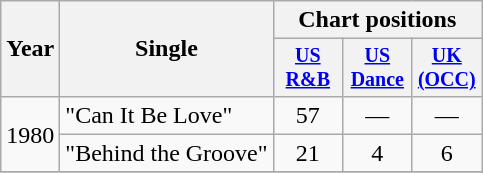<table class="wikitable" style="text-align:center;">
<tr>
<th rowspan="2">Year</th>
<th rowspan="2">Single</th>
<th colspan="3">Chart positions</th>
</tr>
<tr style="font-size:smaller;">
<th width="40"><a href='#'>US<br>R&B</a></th>
<th width="40"><a href='#'>US<br>Dance</a></th>
<th width="40"><a href='#'>UK (OCC)</a></th>
</tr>
<tr>
<td rowspan="2">1980</td>
<td align="left">"Can It Be Love"</td>
<td>57</td>
<td>—</td>
<td>—</td>
</tr>
<tr>
<td align="left">"Behind the Groove"</td>
<td>21</td>
<td>4</td>
<td>6</td>
</tr>
<tr>
</tr>
</table>
